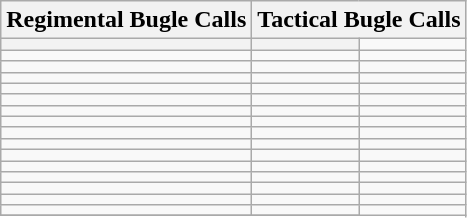<table class="wikitable" ; text-align:centre">
<tr>
<th rowspan="1">Regimental Bugle Calls</th>
<th colspan="2">Tactical Bugle Calls</th>
</tr>
<tr>
<th></th>
<th></th>
</tr>
<tr>
<td></td>
<td></td>
<td></td>
</tr>
<tr>
<td></td>
<td></td>
<td></td>
</tr>
<tr>
<td></td>
<td></td>
<td></td>
</tr>
<tr>
<td></td>
<td></td>
<td></td>
</tr>
<tr>
<td></td>
<td></td>
<td></td>
</tr>
<tr>
<td></td>
<td></td>
<td></td>
</tr>
<tr>
<td></td>
<td></td>
<td></td>
</tr>
<tr>
<td></td>
<td></td>
<td></td>
</tr>
<tr>
<td></td>
<td></td>
<td></td>
</tr>
<tr>
<td></td>
<td></td>
<td></td>
</tr>
<tr>
<td></td>
<td></td>
<td></td>
</tr>
<tr>
<td></td>
<td></td>
<td></td>
</tr>
<tr>
<td></td>
<td></td>
<td></td>
</tr>
<tr>
<td></td>
<td></td>
<td></td>
</tr>
<tr>
<td></td>
<td></td>
</tr>
<tr>
</tr>
</table>
